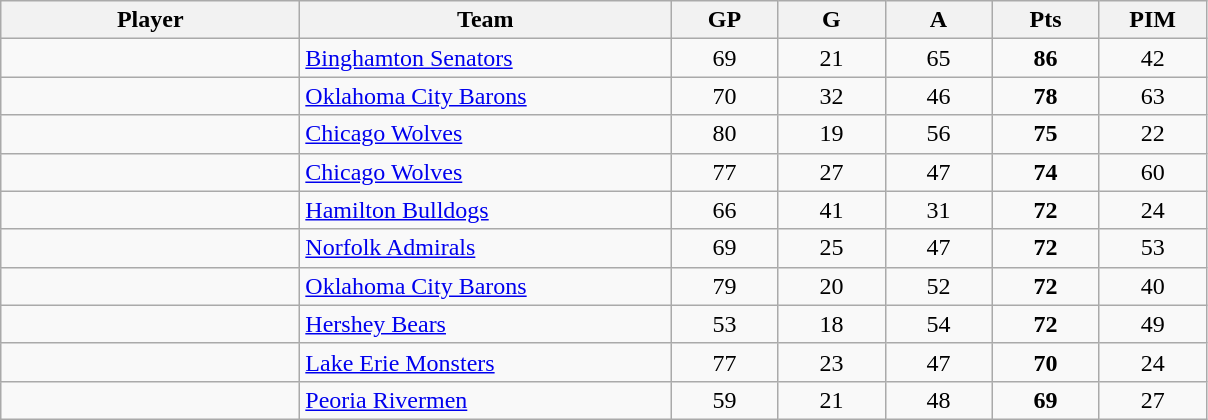<table class="wikitable sortable" style="text-align:center">
<tr>
<th style="width:12em">Player</th>
<th style="width:15em">Team</th>
<th style="width:4em">GP</th>
<th style="width:4em">G</th>
<th style="width:4em">A</th>
<th style="width:4em">Pts</th>
<th style="width:4em">PIM</th>
</tr>
<tr>
<td align=left></td>
<td align=left><a href='#'>Binghamton Senators</a></td>
<td>69</td>
<td>21</td>
<td>65</td>
<td><strong>86</strong></td>
<td>42</td>
</tr>
<tr>
<td align=left></td>
<td align=left><a href='#'>Oklahoma City Barons</a></td>
<td>70</td>
<td>32</td>
<td>46</td>
<td><strong>78</strong></td>
<td>63</td>
</tr>
<tr>
<td align=left></td>
<td align=left><a href='#'>Chicago Wolves</a></td>
<td>80</td>
<td>19</td>
<td>56</td>
<td><strong>75</strong></td>
<td>22</td>
</tr>
<tr>
<td align=left></td>
<td align=left><a href='#'>Chicago Wolves</a></td>
<td>77</td>
<td>27</td>
<td>47</td>
<td><strong>74</strong></td>
<td>60</td>
</tr>
<tr>
<td align=left></td>
<td align=left><a href='#'>Hamilton Bulldogs</a></td>
<td>66</td>
<td>41</td>
<td>31</td>
<td><strong>72</strong></td>
<td>24</td>
</tr>
<tr>
<td align=left></td>
<td align=left><a href='#'>Norfolk Admirals</a></td>
<td>69</td>
<td>25</td>
<td>47</td>
<td><strong>72</strong></td>
<td>53</td>
</tr>
<tr>
<td align=left></td>
<td align=left><a href='#'>Oklahoma City Barons</a></td>
<td>79</td>
<td>20</td>
<td>52</td>
<td><strong>72</strong></td>
<td>40</td>
</tr>
<tr>
<td align=left></td>
<td align=left><a href='#'>Hershey Bears</a></td>
<td>53</td>
<td>18</td>
<td>54</td>
<td><strong>72</strong></td>
<td>49</td>
</tr>
<tr>
<td align=left></td>
<td align=left><a href='#'>Lake Erie Monsters</a></td>
<td>77</td>
<td>23</td>
<td>47</td>
<td><strong>70</strong></td>
<td>24</td>
</tr>
<tr>
<td align=left></td>
<td align=left><a href='#'>Peoria Rivermen</a></td>
<td>59</td>
<td>21</td>
<td>48</td>
<td><strong>69</strong></td>
<td>27</td>
</tr>
</table>
